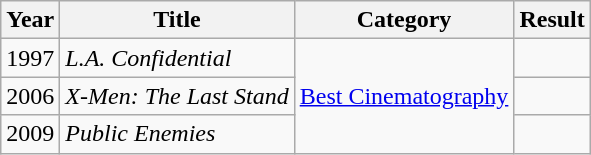<table class="wikitable">
<tr>
<th>Year</th>
<th>Title</th>
<th>Category</th>
<th>Result</th>
</tr>
<tr>
<td>1997</td>
<td><em>L.A. Confidential</em></td>
<td rowspan=3><a href='#'>Best Cinematography</a></td>
<td></td>
</tr>
<tr>
<td>2006</td>
<td><em>X-Men: The Last Stand</em></td>
<td></td>
</tr>
<tr>
<td>2009</td>
<td><em>Public Enemies</em></td>
<td></td>
</tr>
</table>
